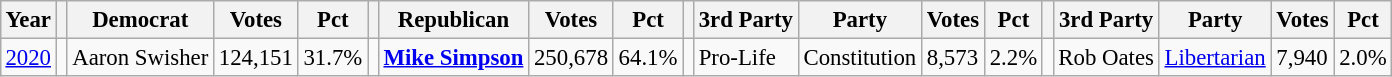<table class="wikitable" style="margin:0.5em ; font-size:95%">
<tr>
<th>Year</th>
<th></th>
<th>Democrat</th>
<th>Votes</th>
<th>Pct</th>
<th></th>
<th>Republican</th>
<th>Votes</th>
<th>Pct</th>
<th></th>
<th>3rd Party</th>
<th>Party</th>
<th>Votes</th>
<th>Pct</th>
<th></th>
<th>3rd Party</th>
<th>Party</th>
<th>Votes</th>
<th>Pct</th>
</tr>
<tr>
<td><a href='#'>2020</a></td>
<td></td>
<td>Aaron Swisher</td>
<td>124,151</td>
<td>31.7%</td>
<td></td>
<td><strong><a href='#'>Mike Simpson</a></strong></td>
<td>250,678</td>
<td>64.1%</td>
<td></td>
<td>Pro-Life</td>
<td>Constitution</td>
<td>8,573</td>
<td>2.2%</td>
<td></td>
<td>Rob Oates</td>
<td><a href='#'>Libertarian</a></td>
<td>7,940</td>
<td>2.0%</td>
</tr>
</table>
